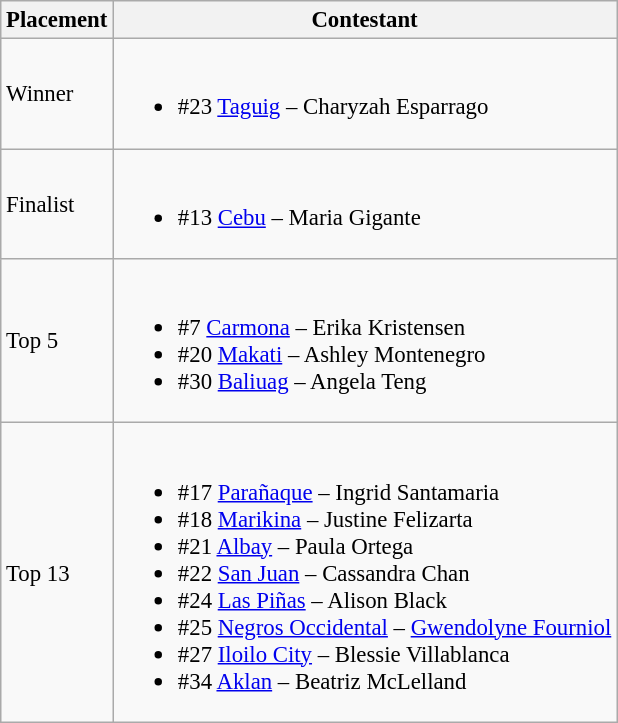<table class="wikitable sortable" style="font-size:95%;">
<tr>
<th>Placement</th>
<th>Contestant</th>
</tr>
<tr>
<td>Winner</td>
<td><br><ul><li>#23 <a href='#'>Taguig</a> – Charyzah Esparrago</li></ul></td>
</tr>
<tr>
<td>Finalist</td>
<td><br><ul><li>#13 <a href='#'>Cebu</a> – Maria Gigante</li></ul></td>
</tr>
<tr>
<td>Top 5</td>
<td><br><ul><li>#7 <a href='#'>Carmona</a> – Erika Kristensen</li><li>#20 <a href='#'>Makati</a> – Ashley Montenegro</li><li>#30 <a href='#'>Baliuag</a> – Angela Teng</li></ul></td>
</tr>
<tr>
<td>Top 13</td>
<td><br><ul><li>#17 <a href='#'>Parañaque</a> –  Ingrid Santamaria</li><li>#18 <a href='#'>Marikina</a> – Justine Felizarta</li><li>#21 <a href='#'>Albay</a> – Paula Ortega</li><li>#22 <a href='#'>San Juan</a> – Cassandra Chan</li><li>#24 <a href='#'>Las Piñas</a> – Alison Black</li><li>#25 <a href='#'>Negros Occidental</a> – <a href='#'>Gwendolyne Fourniol</a></li><li>#27 <a href='#'>Iloilo City</a> – Blessie Villablanca</li><li>#34 <a href='#'>Aklan</a> – Beatriz McLelland</li></ul></td>
</tr>
</table>
